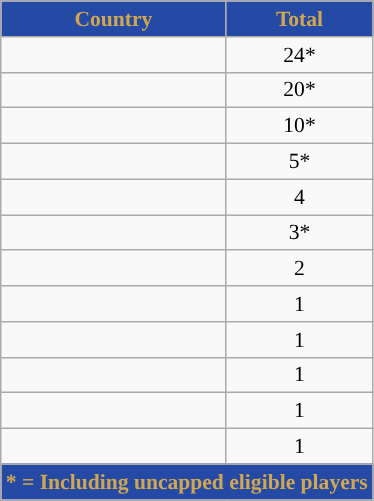<table class="wikitable floatright" style="text-align: center;font-size:90%;">
<tr>
<th style="background: #244AA5; color: #D0A650;">Country</th>
<th style="background: #244AA5; color: #D0A650;">Total</th>
</tr>
<tr>
<td></td>
<td>24*</td>
</tr>
<tr>
<td></td>
<td>20*</td>
</tr>
<tr>
<td></td>
<td>10*</td>
</tr>
<tr>
<td></td>
<td>5*</td>
</tr>
<tr>
<td><br></td>
<td>4</td>
</tr>
<tr>
<td></td>
<td>3*</td>
</tr>
<tr>
<td></td>
<td>2</td>
</tr>
<tr>
<td></td>
<td>1</td>
</tr>
<tr>
<td></td>
<td>1</td>
</tr>
<tr>
<td></td>
<td>1</td>
</tr>
<tr>
<td></td>
<td>1</td>
</tr>
<tr>
<td><br></td>
<td>1</td>
</tr>
<tr>
<th colspan="2" style="background: #244AA5; color: #D0A650;">* = Including uncapped eligible players</th>
</tr>
</table>
